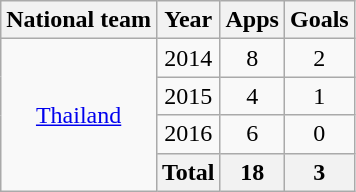<table class="wikitable" style="text-align:center">
<tr>
<th>National team</th>
<th>Year</th>
<th>Apps</th>
<th>Goals</th>
</tr>
<tr>
<td rowspan="4" valign="center"><a href='#'>Thailand</a></td>
<td>2014</td>
<td>8</td>
<td>2</td>
</tr>
<tr>
<td>2015</td>
<td>4</td>
<td>1</td>
</tr>
<tr>
<td>2016</td>
<td>6</td>
<td>0</td>
</tr>
<tr>
<th>Total</th>
<th>18</th>
<th>3</th>
</tr>
</table>
